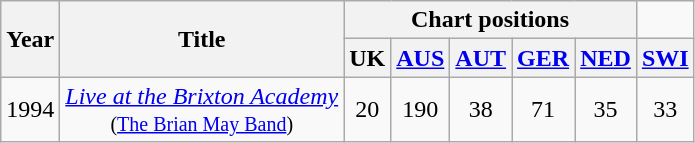<table class="wikitable" style=text-align:center;>
<tr>
<th rowspan="2">Year</th>
<th rowspan="2">Title</th>
<th colspan="5">Chart positions</th>
</tr>
<tr>
<th>UK<br></th>
<th><a href='#'>AUS</a><br></th>
<th><a href='#'>AUT</a><br></th>
<th><a href='#'>GER</a><br></th>
<th><a href='#'>NED</a><br></th>
<th><a href='#'>SWI</a><br></th>
</tr>
<tr>
<td>1994</td>
<td><em><a href='#'>Live at the Brixton Academy</a></em><br><small>(<a href='#'>The Brian May Band</a>)</small></td>
<td>20</td>
<td>190</td>
<td>38</td>
<td>71</td>
<td>35</td>
<td>33</td>
</tr>
</table>
